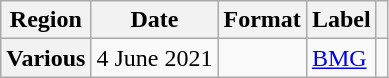<table class="wikitable plainrowheaders">
<tr>
<th scope="col">Region</th>
<th scope="col">Date</th>
<th scope="col">Format</th>
<th scope="col">Label</th>
<th scope="col"></th>
</tr>
<tr>
<th scope="row">Various</th>
<td rowspan="1">4 June 2021</td>
<td rowspan="1"></td>
<td rowspan="1"><a href='#'>BMG</a></td>
<td align="center"></td>
</tr>
</table>
